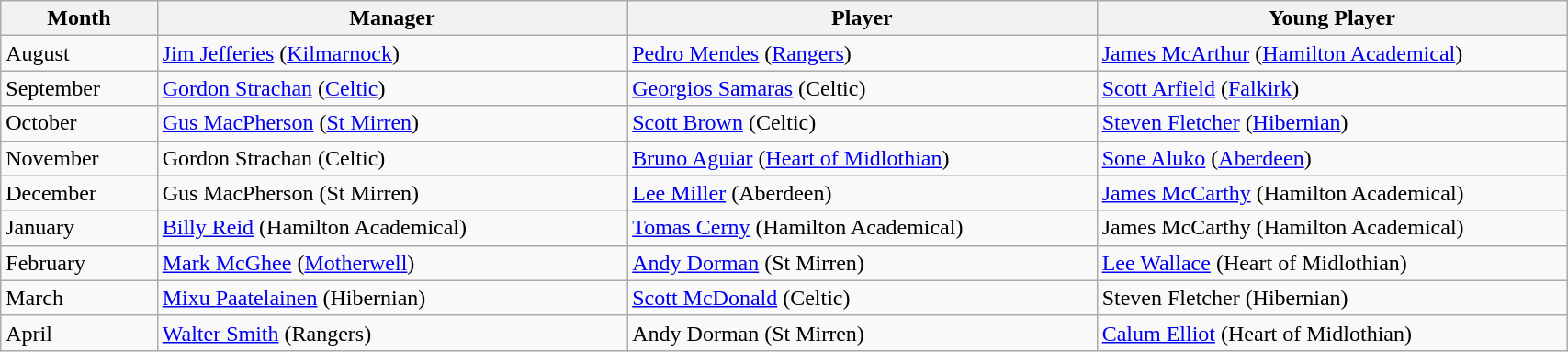<table class="wikitable" style="width: 90%">
<tr>
<th style="width: 10%">Month</th>
<th style="width: 30%">Manager</th>
<th style="width: 30%">Player</th>
<th style="width: 30%">Young Player</th>
</tr>
<tr>
<td>August</td>
<td><a href='#'>Jim Jefferies</a> (<a href='#'>Kilmarnock</a>)</td>
<td><a href='#'>Pedro Mendes</a> (<a href='#'>Rangers</a>)</td>
<td><a href='#'>James McArthur</a> (<a href='#'>Hamilton Academical</a>)</td>
</tr>
<tr>
<td>September</td>
<td><a href='#'>Gordon Strachan</a> (<a href='#'>Celtic</a>)</td>
<td><a href='#'>Georgios Samaras</a> (Celtic)</td>
<td><a href='#'>Scott Arfield</a> (<a href='#'>Falkirk</a>)</td>
</tr>
<tr>
<td>October</td>
<td><a href='#'>Gus MacPherson</a> (<a href='#'>St Mirren</a>)</td>
<td><a href='#'>Scott Brown</a> (Celtic)</td>
<td><a href='#'>Steven Fletcher</a> (<a href='#'>Hibernian</a>)</td>
</tr>
<tr>
<td>November</td>
<td>Gordon Strachan (Celtic)</td>
<td><a href='#'>Bruno Aguiar</a> (<a href='#'>Heart of Midlothian</a>)</td>
<td><a href='#'>Sone Aluko</a> (<a href='#'>Aberdeen</a>)</td>
</tr>
<tr>
<td>December</td>
<td>Gus MacPherson (St Mirren)</td>
<td><a href='#'>Lee Miller</a> (Aberdeen)</td>
<td><a href='#'>James McCarthy</a> (Hamilton Academical)</td>
</tr>
<tr>
<td>January</td>
<td><a href='#'>Billy Reid</a> (Hamilton Academical)</td>
<td><a href='#'>Tomas Cerny</a> (Hamilton Academical)</td>
<td>James McCarthy (Hamilton Academical)</td>
</tr>
<tr>
<td>February</td>
<td><a href='#'>Mark McGhee</a> (<a href='#'>Motherwell</a>)</td>
<td><a href='#'>Andy Dorman</a> (St Mirren)</td>
<td><a href='#'>Lee Wallace</a> (Heart of Midlothian)</td>
</tr>
<tr>
<td>March</td>
<td><a href='#'>Mixu Paatelainen</a> (Hibernian)</td>
<td><a href='#'>Scott McDonald</a> (Celtic)</td>
<td>Steven Fletcher (Hibernian)</td>
</tr>
<tr>
<td>April</td>
<td><a href='#'>Walter Smith</a> (Rangers)</td>
<td>Andy Dorman (St Mirren)</td>
<td><a href='#'>Calum Elliot</a> (Heart of Midlothian)</td>
</tr>
</table>
